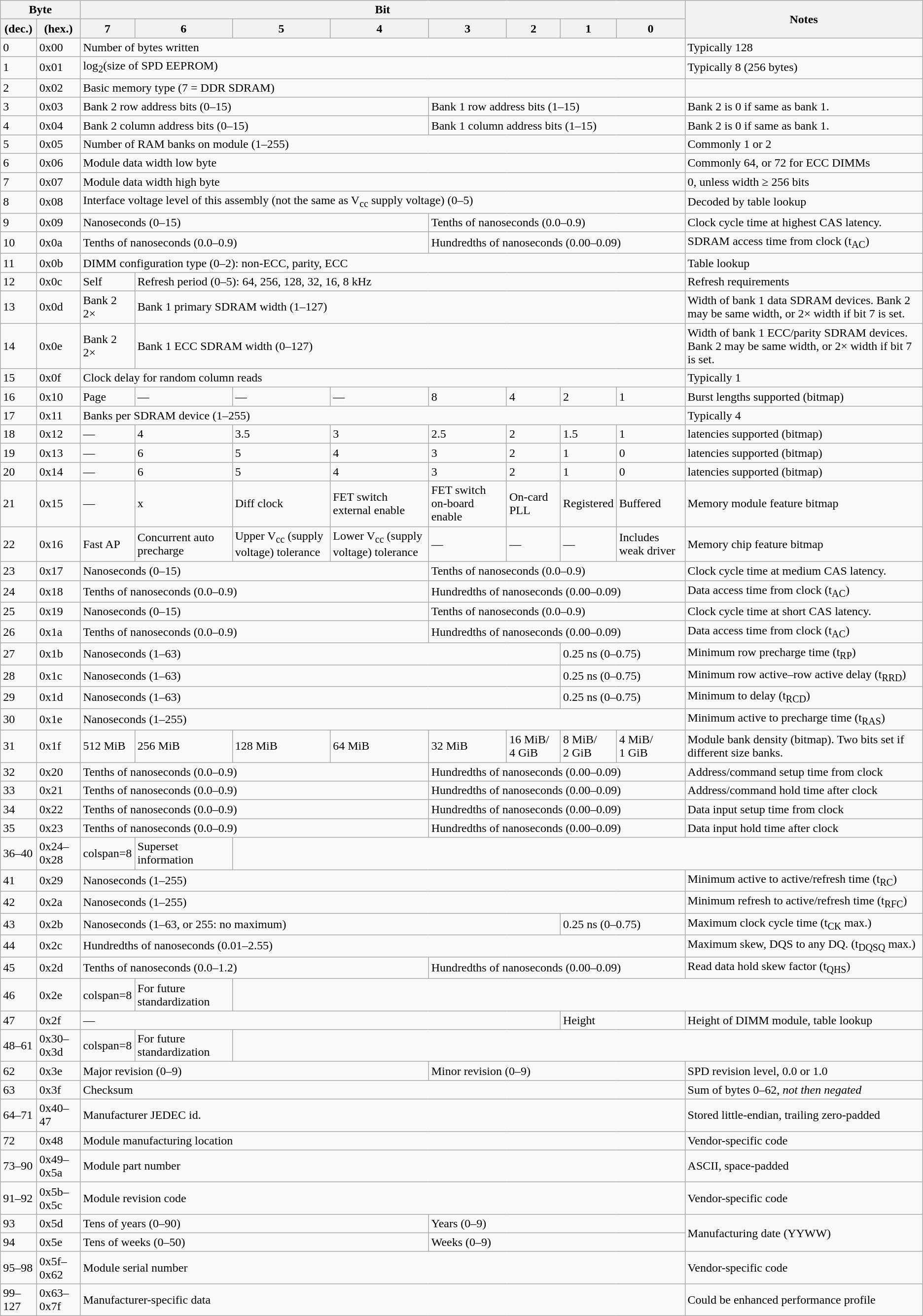<table class=wikitable>
<tr>
<th colspan=2>Byte</th>
<th colspan=8>Bit</th>
<th rowspan=2>Notes</th>
</tr>
<tr>
<th>(dec.)</th>
<th>(hex.)</th>
<th>7</th>
<th>6</th>
<th>5</th>
<th>4</th>
<th>3</th>
<th>2</th>
<th>1</th>
<th>0</th>
</tr>
<tr>
<td>0</td>
<td>0x00</td>
<td colspan=8>Number of bytes written</td>
<td>Typically 128</td>
</tr>
<tr>
<td>1</td>
<td>0x01</td>
<td colspan=8>log<sub>2</sub>(size of SPD EEPROM)</td>
<td>Typically 8 (256 bytes)</td>
</tr>
<tr>
<td>2</td>
<td>0x02</td>
<td colspan=8>Basic memory type (7 = DDR SDRAM)</td>
<td></td>
</tr>
<tr>
<td>3</td>
<td>0x03</td>
<td colspan=4>Bank 2 row address bits (0–15)</td>
<td colspan=4>Bank 1 row address bits (1–15)</td>
<td>Bank 2 is 0 if same as bank 1.</td>
</tr>
<tr>
<td>4</td>
<td>0x04</td>
<td colspan=4>Bank 2 column address bits (0–15)</td>
<td colspan=4>Bank 1 column address bits (1–15)</td>
<td>Bank 2 is 0 if same as bank 1.</td>
</tr>
<tr>
<td>5</td>
<td>0x05</td>
<td colspan=8>Number of RAM banks on module (1–255)</td>
<td>Commonly 1 or 2</td>
</tr>
<tr>
<td>6</td>
<td>0x06</td>
<td colspan=8>Module data width low byte</td>
<td>Commonly 64, or 72 for ECC DIMMs</td>
</tr>
<tr>
<td>7</td>
<td>0x07</td>
<td colspan=8>Module data width high byte</td>
<td>0, unless width ≥ 256 bits</td>
</tr>
<tr>
<td>8</td>
<td>0x08</td>
<td colspan=8>Interface voltage level of this assembly (not the same as V<sub>cc</sub> supply voltage) (0–5)</td>
<td>Decoded by table lookup</td>
</tr>
<tr>
<td>9</td>
<td>0x09</td>
<td colspan=4>Nanoseconds (0–15)</td>
<td colspan=4>Tenths of nanoseconds (0.0–0.9)</td>
<td>Clock cycle time at highest CAS latency.</td>
</tr>
<tr>
<td>10</td>
<td>0x0a</td>
<td colspan=4>Tenths of nanoseconds (0.0–0.9)</td>
<td colspan=4>Hundredths of nanoseconds (0.00–0.09)</td>
<td>SDRAM access time from clock (t<sub>AC</sub>)</td>
</tr>
<tr>
<td>11</td>
<td>0x0b</td>
<td colspan=8>DIMM configuration type (0–2): non-ECC, parity, ECC</td>
<td>Table lookup</td>
</tr>
<tr>
<td>12</td>
<td>0x0c</td>
<td>Self</td>
<td colspan=7>Refresh period (0–5): 64, 256, 128, 32, 16, 8 kHz</td>
<td>Refresh requirements</td>
</tr>
<tr>
<td>13</td>
<td>0x0d</td>
<td>Bank 2 2×</td>
<td colspan=7>Bank 1 primary SDRAM width (1–127)</td>
<td>Width of bank 1 data SDRAM devices.  Bank 2 may be same width, or 2× width if bit 7 is set.</td>
</tr>
<tr>
<td>14</td>
<td>0x0e</td>
<td>Bank 2 2×</td>
<td colspan=7>Bank 1 ECC SDRAM width (0–127)</td>
<td>Width of bank 1 ECC/parity SDRAM devices.  Bank 2 may be same width, or 2× width if bit 7 is set.</td>
</tr>
<tr>
<td>15</td>
<td>0x0f</td>
<td colspan=8>Clock delay for random column reads</td>
<td>Typically 1</td>
</tr>
<tr>
<td>16</td>
<td>0x10</td>
<td>Page</td>
<td>—</td>
<td>—</td>
<td>—</td>
<td>8</td>
<td>4</td>
<td>2</td>
<td>1</td>
<td>Burst lengths supported (bitmap)</td>
</tr>
<tr>
<td>17</td>
<td>0x11</td>
<td colspan=8>Banks per SDRAM device (1–255)</td>
<td>Typically 4</td>
</tr>
<tr>
<td>18</td>
<td>0x12</td>
<td>—</td>
<td>4</td>
<td>3.5</td>
<td>3</td>
<td>2.5</td>
<td>2</td>
<td>1.5</td>
<td>1</td>
<td> latencies supported (bitmap)</td>
</tr>
<tr>
<td>19</td>
<td>0x13</td>
<td>—</td>
<td>6</td>
<td>5</td>
<td>4</td>
<td>3</td>
<td>2</td>
<td>1</td>
<td>0</td>
<td> latencies supported (bitmap)</td>
</tr>
<tr>
<td>20</td>
<td>0x14</td>
<td>—</td>
<td>6</td>
<td>5</td>
<td>4</td>
<td>3</td>
<td>2</td>
<td>1</td>
<td>0</td>
<td> latencies supported (bitmap)</td>
</tr>
<tr>
<td>21</td>
<td>0x15</td>
<td>—</td>
<td>x</td>
<td>Diff clock</td>
<td>FET switch external enable</td>
<td>FET switch on-board enable</td>
<td>On-card PLL</td>
<td>Registered</td>
<td>Buffered</td>
<td>Memory module feature bitmap</td>
</tr>
<tr>
<td>22</td>
<td>0x16</td>
<td>Fast AP</td>
<td>Concurrent auto precharge</td>
<td>Upper V<sub>cc</sub> (supply voltage) tolerance</td>
<td>Lower V<sub>cc</sub> (supply voltage) tolerance</td>
<td>—</td>
<td>—</td>
<td>—</td>
<td>Includes weak driver</td>
<td>Memory chip feature bitmap</td>
</tr>
<tr>
<td>23</td>
<td>0x17</td>
<td colspan=4>Nanoseconds (0–15)</td>
<td colspan=4>Tenths of nanoseconds (0.0–0.9)</td>
<td>Clock cycle time at medium CAS latency.</td>
</tr>
<tr>
<td>24</td>
<td>0x18</td>
<td colspan=4>Tenths of nanoseconds (0.0–0.9)</td>
<td colspan=4>Hundredths of nanoseconds (0.00–0.09)</td>
<td>Data access time from clock (t<sub>AC</sub>)</td>
</tr>
<tr>
<td>25</td>
<td>0x19</td>
<td colspan=4>Nanoseconds (0–15)</td>
<td colspan=4>Tenths of nanoseconds (0.0–0.9)</td>
<td>Clock cycle time at short CAS latency.</td>
</tr>
<tr>
<td>26</td>
<td>0x1a</td>
<td colspan=4>Tenths of nanoseconds (0.0–0.9)</td>
<td colspan=4>Hundredths of nanoseconds (0.00–0.09)</td>
<td>Data access time from clock (t<sub>AC</sub>)</td>
</tr>
<tr>
<td>27</td>
<td>0x1b</td>
<td colspan=6>Nanoseconds (1–63)</td>
<td colspan=2>0.25 ns (0–0.75)</td>
<td>Minimum row precharge time (t<sub>RP</sub>)</td>
</tr>
<tr>
<td>28</td>
<td>0x1c</td>
<td colspan=6>Nanoseconds (1–63)</td>
<td colspan=2>0.25 ns (0–0.75)</td>
<td>Minimum row active–row active delay (t<sub>RRD</sub>)</td>
</tr>
<tr>
<td>29</td>
<td>0x1d</td>
<td colspan=6>Nanoseconds (1–63)</td>
<td colspan=2>0.25 ns (0–0.75)</td>
<td>Minimum  to  delay (t<sub>RCD</sub>)</td>
</tr>
<tr>
<td>30</td>
<td>0x1e</td>
<td colspan=8>Nanoseconds (1–255)</td>
<td>Minimum active to precharge time (t<sub>RAS</sub>)</td>
</tr>
<tr>
<td>31</td>
<td>0x1f</td>
<td>512 MiB</td>
<td>256 MiB</td>
<td>128 MiB</td>
<td>64 MiB</td>
<td>32 MiB</td>
<td>16 MiB/<br>4 GiB</td>
<td>8 MiB/<br>2 GiB</td>
<td>4 MiB/<br>1 GiB</td>
<td>Module bank density (bitmap).  Two bits set if different size banks.</td>
</tr>
<tr>
<td>32</td>
<td>0x20</td>
<td colspan=4>Tenths of nanoseconds (0.0–0.9)</td>
<td colspan=4>Hundredths of nanoseconds (0.00–0.09)</td>
<td>Address/command setup time from clock</td>
</tr>
<tr>
<td>33</td>
<td>0x21</td>
<td colspan=4>Tenths of nanoseconds (0.0–0.9)</td>
<td colspan=4>Hundredths of nanoseconds (0.00–0.09)</td>
<td>Address/command hold time after clock</td>
</tr>
<tr>
<td>34</td>
<td>0x22</td>
<td colspan=4>Tenths of nanoseconds (0.0–0.9)</td>
<td colspan=4>Hundredths of nanoseconds (0.00–0.09)</td>
<td>Data input setup time from clock</td>
</tr>
<tr>
<td>35</td>
<td>0x23</td>
<td colspan=4>Tenths of nanoseconds (0.0–0.9)</td>
<td colspan=4>Hundredths of nanoseconds (0.00–0.09)</td>
<td>Data input hold time after clock</td>
</tr>
<tr>
<td>36–40</td>
<td>0x24–0x28</td>
<td>colspan=8 </td>
<td>Superset information</td>
</tr>
<tr>
<td>41</td>
<td>0x29</td>
<td colspan=8>Nanoseconds (1–255)</td>
<td>Minimum active to active/refresh time (t<sub>RC</sub>)</td>
</tr>
<tr>
<td>42</td>
<td>0x2a</td>
<td colspan=8>Nanoseconds (1–255)</td>
<td>Minimum refresh to active/refresh time (t<sub>RFC</sub>)</td>
</tr>
<tr>
<td>43</td>
<td>0x2b</td>
<td colspan=6>Nanoseconds (1–63, or 255: no maximum)</td>
<td colspan=2>0.25 ns (0–0.75)</td>
<td>Maximum clock cycle time (t<sub>CK</sub> max.)</td>
</tr>
<tr>
<td>44</td>
<td>0x2c</td>
<td colspan=8>Hundredths of nanoseconds (0.01–2.55)</td>
<td>Maximum skew, DQS to any DQ. (t<sub>DQSQ</sub> max.)</td>
</tr>
<tr>
<td>45</td>
<td>0x2d</td>
<td colspan=4>Tenths of nanoseconds (0.0–1.2)</td>
<td colspan=4>Hundredths of nanoseconds (0.00–0.09)</td>
<td>Read data hold skew factor (t<sub>QHS</sub>)</td>
</tr>
<tr>
<td>46</td>
<td>0x2e</td>
<td>colspan=8 </td>
<td>For future standardization</td>
</tr>
<tr>
<td>47</td>
<td>0x2f</td>
<td colspan=6>—</td>
<td colspan=2>Height</td>
<td>Height of DIMM module, table lookup</td>
</tr>
<tr>
<td>48–61</td>
<td>0x30–0x3d</td>
<td>colspan=8 </td>
<td>For future standardization</td>
</tr>
<tr>
<td>62</td>
<td>0x3e</td>
<td colspan=4>Major revision (0–9)</td>
<td colspan=4>Minor revision (0–9)</td>
<td>SPD revision level, 0.0 or 1.0</td>
</tr>
<tr>
<td>63</td>
<td>0x3f</td>
<td colspan=8>Checksum</td>
<td>Sum of bytes 0–62, <em>not then negated</em></td>
</tr>
<tr>
<td>64–71</td>
<td>0x40–47</td>
<td colspan=8>Manufacturer JEDEC id.</td>
<td>Stored little-endian, trailing zero-padded</td>
</tr>
<tr>
<td>72</td>
<td>0x48</td>
<td colspan=8>Module manufacturing location</td>
<td>Vendor-specific code</td>
</tr>
<tr>
<td>73–90</td>
<td>0x49–0x5a</td>
<td colspan=8>Module part number</td>
<td>ASCII, space-padded</td>
</tr>
<tr>
<td>91–92</td>
<td>0x5b–0x5c</td>
<td colspan=8>Module revision code</td>
<td>Vendor-specific code</td>
</tr>
<tr>
<td>93</td>
<td>0x5d</td>
<td colspan=4>Tens of years (0–90)</td>
<td colspan=4>Years (0–9)</td>
<td rowspan=2>Manufacturing date (YYWW)</td>
</tr>
<tr>
<td>94</td>
<td>0x5e</td>
<td colspan=4>Tens of weeks (0–50)</td>
<td colspan=4>Weeks (0–9)</td>
</tr>
<tr>
<td>95–98</td>
<td>0x5f–0x62</td>
<td colspan=8>Module serial number</td>
<td>Vendor-specific code</td>
</tr>
<tr>
<td>99–127</td>
<td>0x63–0x7f</td>
<td colspan=8>Manufacturer-specific data</td>
<td>Could be enhanced performance profile</td>
</tr>
</table>
